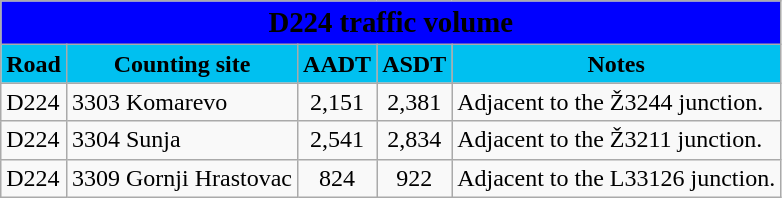<table class="wikitable">
<tr>
<td colspan=5 bgcolor=blue align=center style=margin-top:15><span><big><strong>D224 traffic volume</strong></big></span></td>
</tr>
<tr>
<td align=center bgcolor=00c0f0><strong>Road</strong></td>
<td align=center bgcolor=00c0f0><strong>Counting site</strong></td>
<td align=center bgcolor=00c0f0><strong>AADT</strong></td>
<td align=center bgcolor=00c0f0><strong>ASDT</strong></td>
<td align=center bgcolor=00c0f0><strong>Notes</strong></td>
</tr>
<tr>
<td> D224</td>
<td>3303 Komarevo</td>
<td align=center>2,151</td>
<td align=center>2,381</td>
<td>Adjacent to the Ž3244 junction.</td>
</tr>
<tr>
<td> D224</td>
<td>3304 Sunja</td>
<td align=center>2,541</td>
<td align=center>2,834</td>
<td>Adjacent to the Ž3211 junction.</td>
</tr>
<tr>
<td> D224</td>
<td>3309 Gornji Hrastovac</td>
<td align=center>824</td>
<td align=center>922</td>
<td>Adjacent to the L33126 junction.</td>
</tr>
</table>
